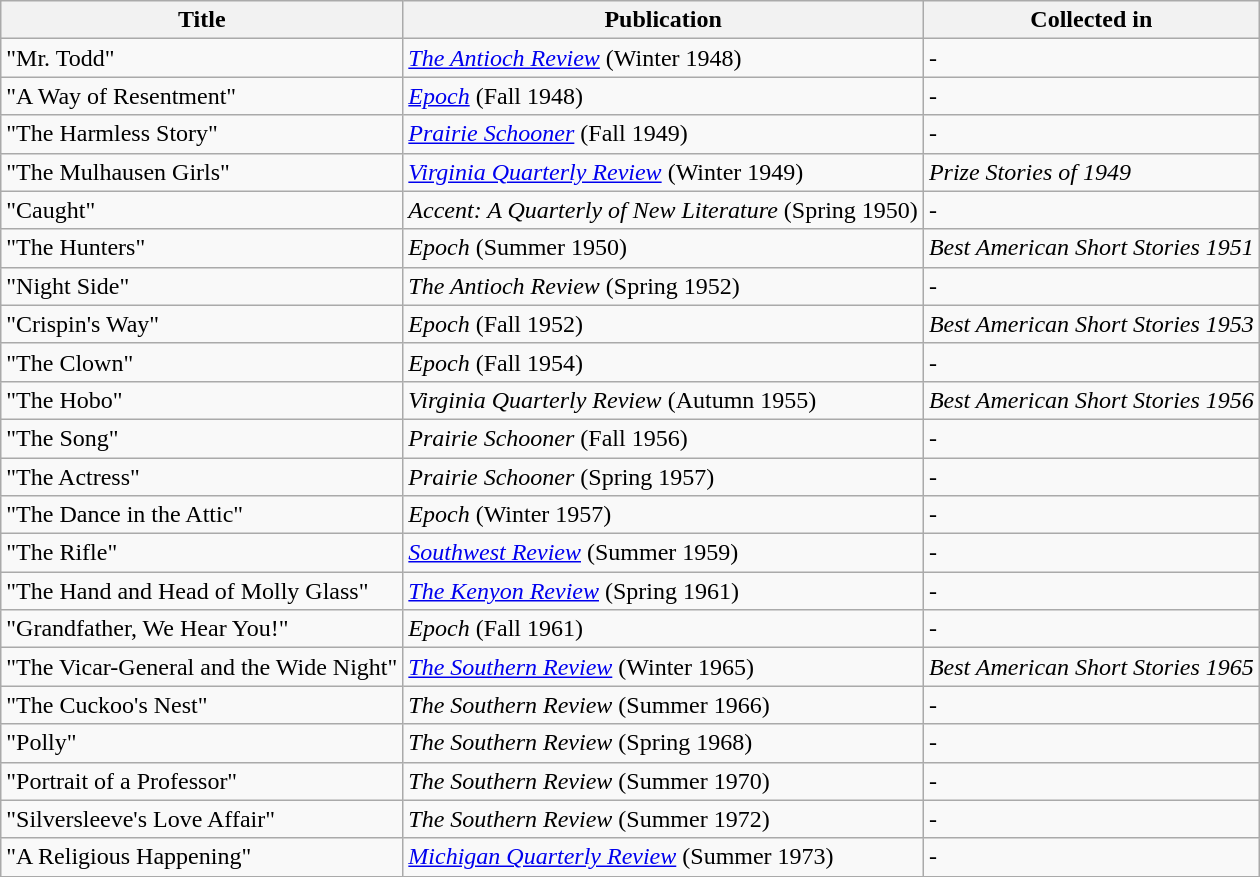<table class="wikitable">
<tr>
<th>Title</th>
<th>Publication</th>
<th>Collected in</th>
</tr>
<tr>
<td>"Mr. Todd"</td>
<td><em><a href='#'>The Antioch Review</a></em> (Winter 1948)</td>
<td>-</td>
</tr>
<tr>
<td>"A Way of Resentment"</td>
<td><em><a href='#'>Epoch</a></em> (Fall 1948)</td>
<td>-</td>
</tr>
<tr>
<td>"The Harmless Story"</td>
<td><em><a href='#'>Prairie Schooner</a></em> (Fall 1949)</td>
<td>-</td>
</tr>
<tr>
<td>"The Mulhausen Girls"</td>
<td><em><a href='#'>Virginia Quarterly Review</a></em> (Winter 1949)</td>
<td><em>Prize Stories of 1949</em></td>
</tr>
<tr>
<td>"Caught"</td>
<td><em>Accent: A Quarterly of New Literature</em> (Spring 1950)</td>
<td>-</td>
</tr>
<tr>
<td>"The Hunters"</td>
<td><em>Epoch</em> (Summer 1950)</td>
<td><em>Best American Short Stories 1951</em></td>
</tr>
<tr>
<td>"Night Side"</td>
<td><em>The Antioch Review</em> (Spring 1952)</td>
<td>-</td>
</tr>
<tr>
<td>"Crispin's Way"</td>
<td><em>Epoch</em> (Fall 1952)</td>
<td><em>Best American Short Stories 1953</em></td>
</tr>
<tr>
<td>"The Clown"</td>
<td><em>Epoch</em> (Fall 1954)</td>
<td>-</td>
</tr>
<tr>
<td>"The Hobo"</td>
<td><em>Virginia Quarterly Review</em> (Autumn 1955)</td>
<td><em>Best American Short Stories 1956</em></td>
</tr>
<tr>
<td>"The Song"</td>
<td><em>Prairie Schooner</em> (Fall 1956)</td>
<td>-</td>
</tr>
<tr>
<td>"The Actress"</td>
<td><em>Prairie Schooner</em> (Spring 1957)</td>
<td>-</td>
</tr>
<tr>
<td>"The Dance in the Attic"</td>
<td><em>Epoch</em> (Winter 1957)</td>
<td>-</td>
</tr>
<tr>
<td>"The Rifle"</td>
<td><em><a href='#'>Southwest Review</a></em> (Summer 1959)</td>
<td>-</td>
</tr>
<tr>
<td>"The Hand and Head of Molly Glass"</td>
<td><em><a href='#'>The Kenyon Review</a></em> (Spring 1961)</td>
<td>-</td>
</tr>
<tr>
<td>"Grandfather, We Hear You!"</td>
<td><em>Epoch</em> (Fall 1961)</td>
<td>-</td>
</tr>
<tr>
<td>"The Vicar-General and the Wide Night"</td>
<td><em><a href='#'>The Southern Review</a></em> (Winter 1965)</td>
<td><em>Best American Short Stories 1965</em></td>
</tr>
<tr>
<td>"The Cuckoo's Nest"</td>
<td><em>The Southern Review</em> (Summer 1966)</td>
<td>-</td>
</tr>
<tr>
<td>"Polly"</td>
<td><em>The Southern Review</em> (Spring 1968)</td>
<td>-</td>
</tr>
<tr>
<td>"Portrait of a Professor"</td>
<td><em>The Southern Review</em> (Summer 1970)</td>
<td>-</td>
</tr>
<tr>
<td>"Silversleeve's Love Affair"</td>
<td><em>The Southern Review</em> (Summer 1972)</td>
<td>-</td>
</tr>
<tr>
<td>"A Religious Happening"</td>
<td><em><a href='#'>Michigan Quarterly Review</a></em> (Summer 1973)</td>
<td>-</td>
</tr>
<tr>
</tr>
</table>
